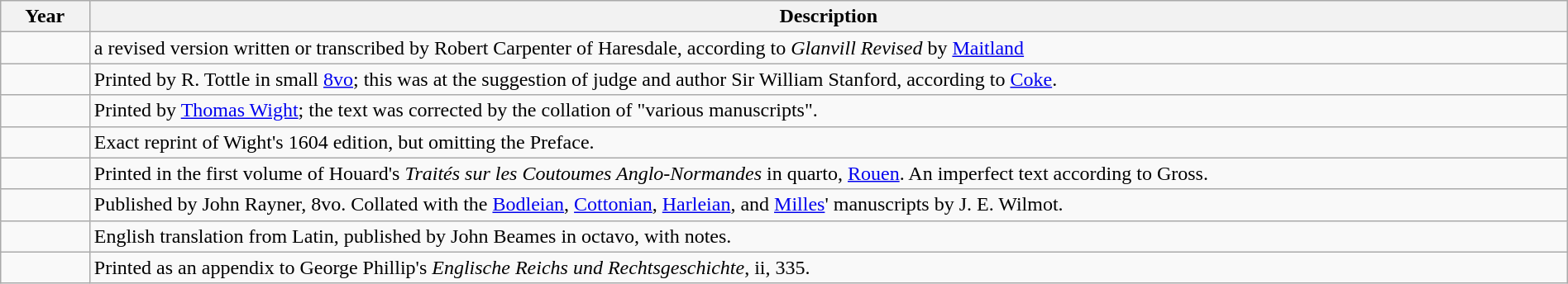<table class="wikitable" border="1" style="width:100%" cellpadding="4">
<tr>
<th>  Year  </th>
<th>Description</th>
</tr>
<tr>
<td></td>
<td>a revised version written or transcribed by Robert Carpenter of Haresdale, according to <em>Glanvill Revised</em> by <a href='#'>Maitland</a></td>
</tr>
<tr>
<td></td>
<td>Printed by R. Tottle in small <a href='#'>8vo</a>; this was at the suggestion of judge and author Sir William Stanford, according to <a href='#'>Coke</a>.</td>
</tr>
<tr>
<td></td>
<td>Printed by <a href='#'>Thomas Wight</a>; the text was corrected by the collation of "various manuscripts".</td>
</tr>
<tr>
<td></td>
<td>Exact reprint of Wight's 1604 edition, but omitting the Preface.</td>
</tr>
<tr>
<td></td>
<td>Printed in the first volume of Houard's <em>Traités sur les Coutoumes Anglo-Normandes</em> in quarto, <a href='#'>Rouen</a>. An imperfect text according to Gross.</td>
</tr>
<tr>
<td></td>
<td>Published by John Rayner, 8vo. Collated with the <a href='#'>Bodleian</a>, <a href='#'>Cottonian</a>, <a href='#'>Harleian</a>, and <a href='#'>Milles</a>' manuscripts by J. E. Wilmot.</td>
</tr>
<tr>
<td></td>
<td>English translation from Latin, published by John Beames in octavo, with notes.</td>
</tr>
<tr>
<td></td>
<td>Printed as an appendix to George Phillip's <em>Englische Reichs und Rechtsgeschichte</em>, ii, 335.</td>
</tr>
</table>
